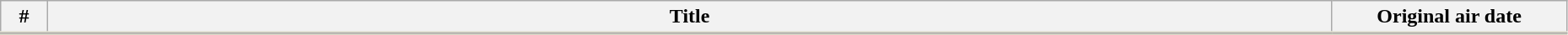<table class="wikitable" width="98%">
<tr style="border-bottom:3px solid #DCD8C8">
<th width="3%">#</th>
<th>Title</th>
<th width="15%">Original air date</th>
</tr>
<tr>
</tr>
</table>
